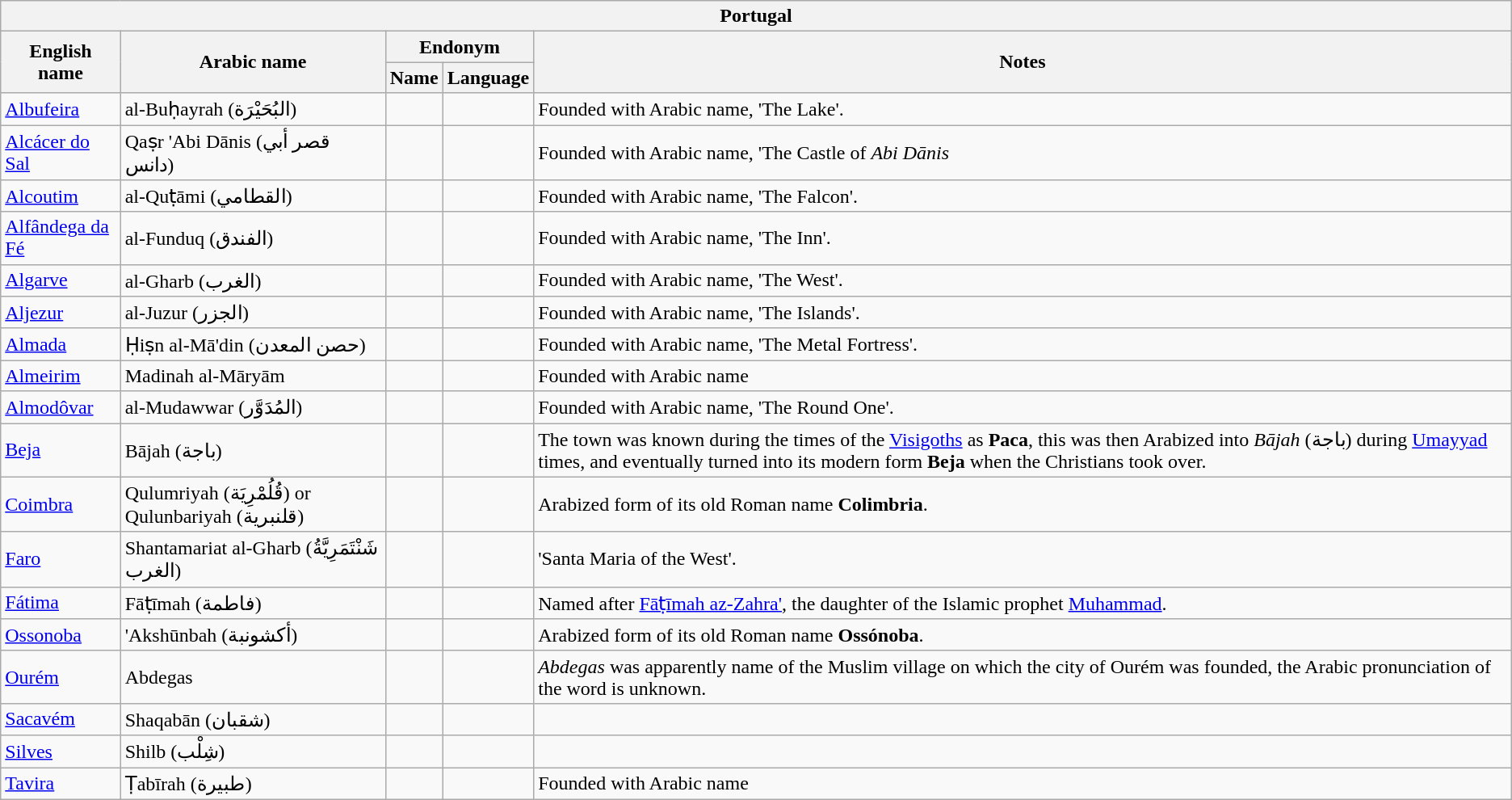<table class="wikitable sortable">
<tr>
<th colspan="5">Portugal</th>
</tr>
<tr>
<th rowspan="2">English name</th>
<th rowspan="2">Arabic name</th>
<th colspan="2">Endonym</th>
<th rowspan="2">Notes</th>
</tr>
<tr>
<th>Name</th>
<th>Language</th>
</tr>
<tr>
<td><a href='#'>Albufeira</a></td>
<td>al-Buḥayrah (البُحَيْرَة)</td>
<td></td>
<td></td>
<td>Founded with Arabic name, 'The Lake'.</td>
</tr>
<tr>
<td><a href='#'>Alcácer do Sal</a></td>
<td>Qaṣr 'Abi Dānis (قصر أبي دانس)</td>
<td></td>
<td></td>
<td>Founded with Arabic name, 'The Castle of <em>Abi Dānis</em></td>
</tr>
<tr>
<td><a href='#'>Alcoutim</a></td>
<td>al-Quṭāmi (القطامي)</td>
<td></td>
<td></td>
<td>Founded with Arabic name, 'The Falcon'.</td>
</tr>
<tr>
<td><a href='#'>Alfândega da Fé</a></td>
<td>al-Funduq (الفندق)</td>
<td></td>
<td></td>
<td>Founded with Arabic name, 'The Inn'.</td>
</tr>
<tr>
<td><a href='#'>Algarve</a></td>
<td>al-Gharb (الغرب)</td>
<td></td>
<td></td>
<td>Founded with Arabic name, 'The West'.</td>
</tr>
<tr>
<td><a href='#'>Aljezur</a></td>
<td>al-Juzur (الجزر)</td>
<td></td>
<td></td>
<td>Founded with Arabic name, 'The Islands'.</td>
</tr>
<tr>
<td><a href='#'>Almada</a></td>
<td>Ḥiṣn al-Mā'din (حصن المعدن)</td>
<td></td>
<td></td>
<td>Founded with Arabic name, 'The Metal Fortress'.</td>
</tr>
<tr>
<td><a href='#'>Almeirim</a></td>
<td>Madinah al-Māryām</td>
<td></td>
<td></td>
<td>Founded with Arabic name</td>
</tr>
<tr>
<td><a href='#'>Almodôvar</a></td>
<td>al-Mudawwar (المُدَوَّر)</td>
<td></td>
<td></td>
<td>Founded with Arabic name, 'The Round One'.</td>
</tr>
<tr>
<td><a href='#'>Beja</a></td>
<td>Bājah (باجة)</td>
<td></td>
<td></td>
<td>The town was known during the times of the <a href='#'>Visigoths</a> as <strong>Paca</strong>, this was then Arabized into <em>Bājah</em> (باجة) during <a href='#'>Umayyad</a> times, and eventually turned into its modern form <strong>Beja</strong> when the Christians took over.</td>
</tr>
<tr>
<td><a href='#'>Coimbra</a></td>
<td>Qulumriyah (قُلُمْرِيَة) or Qulunbariyah (قلنبرية)</td>
<td></td>
<td></td>
<td>Arabized form of its old Roman name <strong>Colimbria</strong>.</td>
</tr>
<tr>
<td><a href='#'>Faro</a></td>
<td>Shantamariat al-Gharb (شَنْتَمَرِيَّةُ الغرب)</td>
<td></td>
<td></td>
<td>'Santa Maria of the West'.</td>
</tr>
<tr>
<td><a href='#'>Fátima</a></td>
<td>Fāṭīmah (فاطمة)</td>
<td></td>
<td></td>
<td>Named after <a href='#'>Fāṭīmah az-Zahra'</a>, the daughter of the Islamic prophet <a href='#'>Muhammad</a>.</td>
</tr>
<tr>
<td><a href='#'>Ossonoba</a></td>
<td>'Akshūnbah (أكشونبة)</td>
<td></td>
<td></td>
<td>Arabized form of its old Roman name <strong>Ossónoba</strong>.</td>
</tr>
<tr>
<td><a href='#'>Ourém</a></td>
<td>Abdegas</td>
<td></td>
<td></td>
<td><em>Abdegas</em> was apparently name of the Muslim village on which the city of Ourém was founded, the Arabic pronunciation of the word is unknown.</td>
</tr>
<tr>
<td><a href='#'>Sacavém</a></td>
<td>Shaqabān (شقبان)</td>
<td></td>
<td></td>
<td></td>
</tr>
<tr>
<td><a href='#'>Silves</a></td>
<td>Shilb (شِلْب)</td>
<td></td>
<td></td>
<td></td>
</tr>
<tr>
<td><a href='#'>Tavira</a></td>
<td>Ṭabīrah (طبيرة)</td>
<td></td>
<td></td>
<td>Founded with Arabic name</td>
</tr>
</table>
